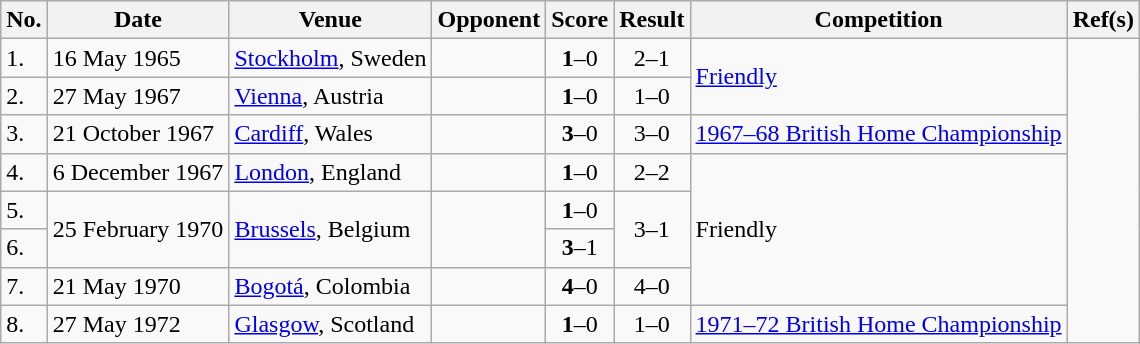<table class="wikitable sortable">
<tr>
<th scope="col">No.</th>
<th scope="col">Date</th>
<th scope="col">Venue</th>
<th scope="col">Opponent</th>
<th scope="col">Score</th>
<th scope="col">Result</th>
<th scope="col">Competition</th>
<th scope="col" class="unsortable">Ref(s)</th>
</tr>
<tr>
<td>1.</td>
<td>16 May 1965</td>
<td><a href='#'>Stockholm</a>, Sweden</td>
<td></td>
<td align=center><strong>1</strong>–0</td>
<td align=center>2–1</td>
<td rowspan=2><a href='#'>Friendly</a></td>
</tr>
<tr>
<td>2.</td>
<td>27 May 1967</td>
<td><a href='#'>Vienna</a>, Austria</td>
<td></td>
<td align=center><strong>1</strong>–0</td>
<td align=center>1–0</td>
</tr>
<tr>
<td>3.</td>
<td>21 October 1967</td>
<td><a href='#'>Cardiff</a>, Wales</td>
<td></td>
<td align=center><strong>3</strong>–0</td>
<td align=center>3–0</td>
<td><a href='#'>1967–68 British Home Championship</a></td>
</tr>
<tr>
<td>4.</td>
<td>6 December 1967</td>
<td><a href='#'>London</a>, England</td>
<td></td>
<td align=center><strong>1</strong>–0</td>
<td align=center>2–2</td>
<td rowspan=4>Friendly</td>
</tr>
<tr>
<td>5.</td>
<td rowspan=2>25 February 1970</td>
<td rowspan=2><a href='#'>Brussels</a>, Belgium</td>
<td rowspan=2></td>
<td align=center><strong>1</strong>–0</td>
<td rowspan=2 align=center>3–1</td>
</tr>
<tr>
<td>6.</td>
<td align=center><strong>3</strong>–1</td>
</tr>
<tr>
<td>7.</td>
<td>21 May 1970</td>
<td><a href='#'>Bogotá</a>, Colombia</td>
<td></td>
<td align=center><strong>4</strong>–0</td>
<td align=center>4–0</td>
</tr>
<tr>
<td>8.</td>
<td>27 May 1972</td>
<td><a href='#'>Glasgow</a>, Scotland</td>
<td></td>
<td align=center><strong>1</strong>–0</td>
<td align=center>1–0</td>
<td><a href='#'>1971–72 British Home Championship</a></td>
</tr>
</table>
